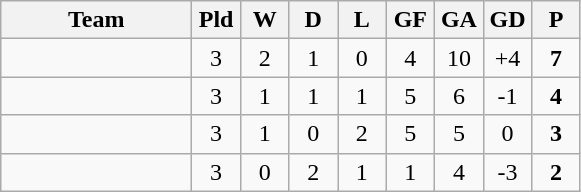<table class="wikitable">
<tr>
<th width=120>Team</th>
<th width=25>Pld</th>
<th width=25>W</th>
<th width=25>D</th>
<th width=25>L</th>
<th width=25>GF</th>
<th width=25>GA</th>
<th width=25>GD</th>
<th width=25>P</th>
</tr>
<tr align=center>
<td align=left></td>
<td>3</td>
<td>2</td>
<td>1</td>
<td>0</td>
<td>4</td>
<td>10</td>
<td>+4</td>
<td><strong>7</strong></td>
</tr>
<tr align=center>
<td align=left></td>
<td>3</td>
<td>1</td>
<td>1</td>
<td>1</td>
<td>5</td>
<td>6</td>
<td>-1</td>
<td><strong>4</strong></td>
</tr>
<tr align=center>
<td align=left></td>
<td>3</td>
<td>1</td>
<td>0</td>
<td>2</td>
<td>5</td>
<td>5</td>
<td>0</td>
<td><strong>3</strong></td>
</tr>
<tr align=center>
<td align=left></td>
<td>3</td>
<td>0</td>
<td>2</td>
<td>1</td>
<td>1</td>
<td>4</td>
<td>-3</td>
<td><strong>2</strong></td>
</tr>
</table>
